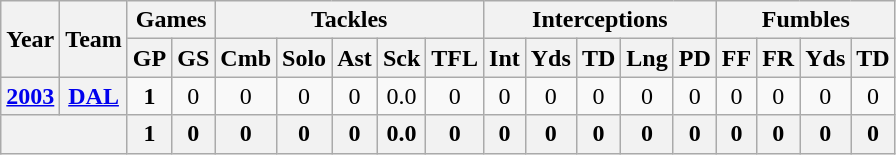<table class="wikitable" style="text-align:center">
<tr>
<th rowspan="2">Year</th>
<th rowspan="2">Team</th>
<th colspan="2">Games</th>
<th colspan="5">Tackles</th>
<th colspan="5">Interceptions</th>
<th colspan="4">Fumbles</th>
</tr>
<tr>
<th>GP</th>
<th>GS</th>
<th>Cmb</th>
<th>Solo</th>
<th>Ast</th>
<th>Sck</th>
<th>TFL</th>
<th>Int</th>
<th>Yds</th>
<th>TD</th>
<th>Lng</th>
<th>PD</th>
<th>FF</th>
<th>FR</th>
<th>Yds</th>
<th>TD</th>
</tr>
<tr>
<th><a href='#'>2003</a></th>
<th><a href='#'>DAL</a></th>
<td><strong>1</strong></td>
<td>0</td>
<td>0</td>
<td>0</td>
<td>0</td>
<td>0.0</td>
<td>0</td>
<td>0</td>
<td>0</td>
<td>0</td>
<td>0</td>
<td>0</td>
<td>0</td>
<td>0</td>
<td>0</td>
<td>0</td>
</tr>
<tr>
<th colspan="2"></th>
<th>1</th>
<th>0</th>
<th>0</th>
<th>0</th>
<th>0</th>
<th>0.0</th>
<th>0</th>
<th>0</th>
<th>0</th>
<th>0</th>
<th>0</th>
<th>0</th>
<th>0</th>
<th>0</th>
<th>0</th>
<th>0</th>
</tr>
</table>
